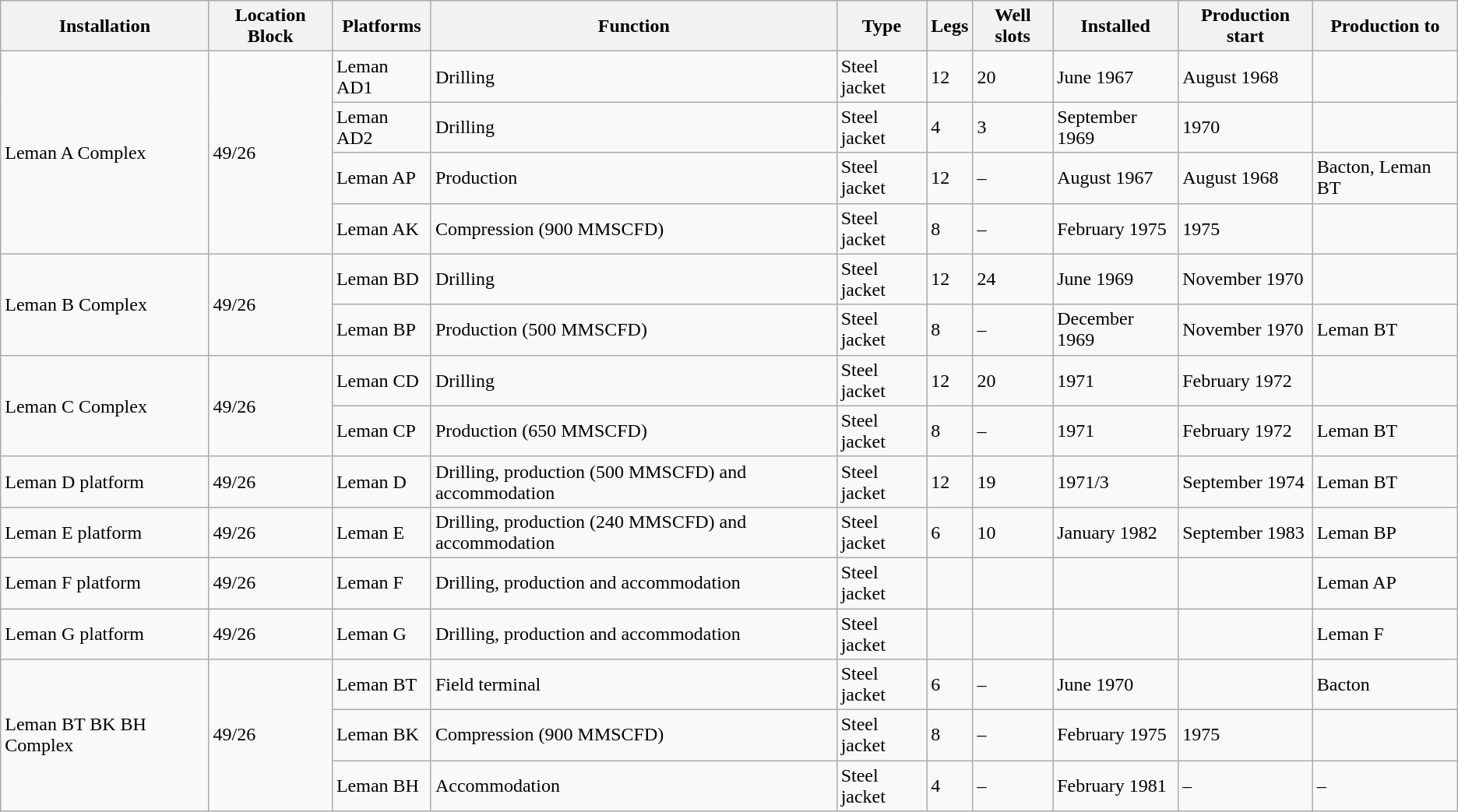<table class="wikitable">
<tr>
<th>Installation</th>
<th>Location Block</th>
<th>Platforms</th>
<th>Function</th>
<th>Type</th>
<th>Legs</th>
<th>Well slots</th>
<th>Installed</th>
<th>Production start</th>
<th>Production to</th>
</tr>
<tr>
<td rowspan="4">Leman A Complex</td>
<td rowspan="4">49/26</td>
<td>Leman AD1</td>
<td>Drilling</td>
<td>Steel jacket</td>
<td>12</td>
<td>20</td>
<td>June 1967</td>
<td>August 1968</td>
<td></td>
</tr>
<tr>
<td>Leman AD2</td>
<td>Drilling</td>
<td>Steel jacket</td>
<td>4</td>
<td>3</td>
<td>September 1969</td>
<td>1970</td>
<td></td>
</tr>
<tr>
<td>Leman AP</td>
<td>Production</td>
<td>Steel jacket</td>
<td>12</td>
<td>–</td>
<td>August 1967</td>
<td>August 1968</td>
<td>Bacton, Leman BT</td>
</tr>
<tr>
<td>Leman AK</td>
<td>Compression (900 MMSCFD)</td>
<td>Steel jacket</td>
<td>8</td>
<td>–</td>
<td>February 1975</td>
<td>1975</td>
<td></td>
</tr>
<tr>
<td rowspan="2">Leman B Complex</td>
<td rowspan="2">49/26</td>
<td>Leman BD</td>
<td>Drilling</td>
<td>Steel jacket</td>
<td>12</td>
<td>24</td>
<td>June 1969</td>
<td>November 1970</td>
<td></td>
</tr>
<tr>
<td>Leman BP</td>
<td>Production (500 MMSCFD)</td>
<td>Steel jacket</td>
<td>8</td>
<td>–</td>
<td>December 1969</td>
<td>November 1970</td>
<td>Leman BT</td>
</tr>
<tr>
<td rowspan="2">Leman C Complex</td>
<td rowspan="2">49/26</td>
<td>Leman CD</td>
<td>Drilling</td>
<td>Steel jacket</td>
<td>12</td>
<td>20</td>
<td>1971</td>
<td>February 1972</td>
<td></td>
</tr>
<tr>
<td>Leman CP</td>
<td>Production (650 MMSCFD)</td>
<td>Steel jacket</td>
<td>8</td>
<td>–</td>
<td>1971</td>
<td>February 1972</td>
<td>Leman BT</td>
</tr>
<tr>
<td>Leman D platform</td>
<td>49/26</td>
<td>Leman D</td>
<td>Drilling, production (500 MMSCFD) and accommodation</td>
<td>Steel jacket</td>
<td>12</td>
<td>19</td>
<td>1971/3</td>
<td>September 1974</td>
<td>Leman BT</td>
</tr>
<tr>
<td>Leman E platform</td>
<td>49/26</td>
<td>Leman E</td>
<td>Drilling, production (240 MMSCFD) and accommodation</td>
<td>Steel jacket</td>
<td>6</td>
<td>10</td>
<td>January 1982</td>
<td>September 1983</td>
<td>Leman BP</td>
</tr>
<tr>
<td>Leman F platform</td>
<td>49/26</td>
<td>Leman F</td>
<td>Drilling, production and accommodation</td>
<td>Steel jacket</td>
<td></td>
<td></td>
<td></td>
<td></td>
<td>Leman AP</td>
</tr>
<tr>
<td>Leman G platform</td>
<td>49/26</td>
<td>Leman G</td>
<td>Drilling, production and accommodation</td>
<td>Steel jacket</td>
<td></td>
<td></td>
<td></td>
<td></td>
<td>Leman F</td>
</tr>
<tr>
<td rowspan="3">Leman BT BK BH Complex</td>
<td rowspan="3">49/26</td>
<td>Leman BT</td>
<td>Field terminal</td>
<td>Steel jacket</td>
<td>6</td>
<td>–</td>
<td>June 1970</td>
<td></td>
<td>Bacton</td>
</tr>
<tr>
<td>Leman BK</td>
<td>Compression (900 MMSCFD)</td>
<td>Steel jacket</td>
<td>8</td>
<td>–</td>
<td>February 1975</td>
<td>1975</td>
<td></td>
</tr>
<tr>
<td>Leman BH</td>
<td>Accommodation</td>
<td>Steel jacket</td>
<td>4</td>
<td>–</td>
<td>February 1981</td>
<td>–</td>
<td>–</td>
</tr>
</table>
